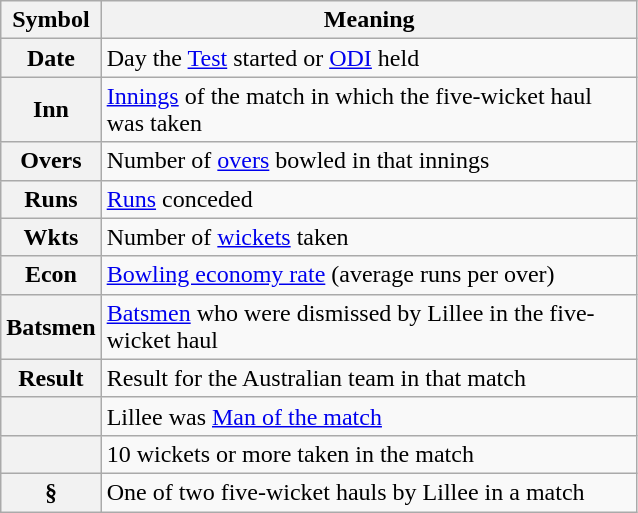<table class="wikitable plainrowheaders" border="1">
<tr>
<th scope="col" style="width:50px">Symbol</th>
<th scope="col" style="width:350px">Meaning</th>
</tr>
<tr>
<th scope="row">Date</th>
<td>Day the <a href='#'>Test</a> started or <a href='#'>ODI</a> held</td>
</tr>
<tr>
<th scope="row">Inn</th>
<td><a href='#'>Innings</a> of the match in which the five-wicket haul was taken</td>
</tr>
<tr>
<th scope="row">Overs</th>
<td>Number of <a href='#'>overs</a> bowled in that innings</td>
</tr>
<tr>
<th scope="row">Runs</th>
<td><a href='#'>Runs</a> conceded</td>
</tr>
<tr>
<th scope="row">Wkts</th>
<td>Number of <a href='#'>wickets</a> taken</td>
</tr>
<tr>
<th scope="row">Econ</th>
<td><a href='#'>Bowling economy rate</a> (average runs per over)</td>
</tr>
<tr>
<th scope="row">Batsmen</th>
<td><a href='#'>Batsmen</a> who were dismissed by Lillee in the five-wicket haul</td>
</tr>
<tr>
<th scope="row">Result</th>
<td>Result for the Australian team in that match</td>
</tr>
<tr>
<th scope="row"></th>
<td>Lillee was <a href='#'>Man of the match</a></td>
</tr>
<tr>
<th scope="row"></th>
<td>10 wickets or more taken in the match</td>
</tr>
<tr>
<th scope="row">§</th>
<td>One of two five-wicket hauls by Lillee in a match</td>
</tr>
</table>
